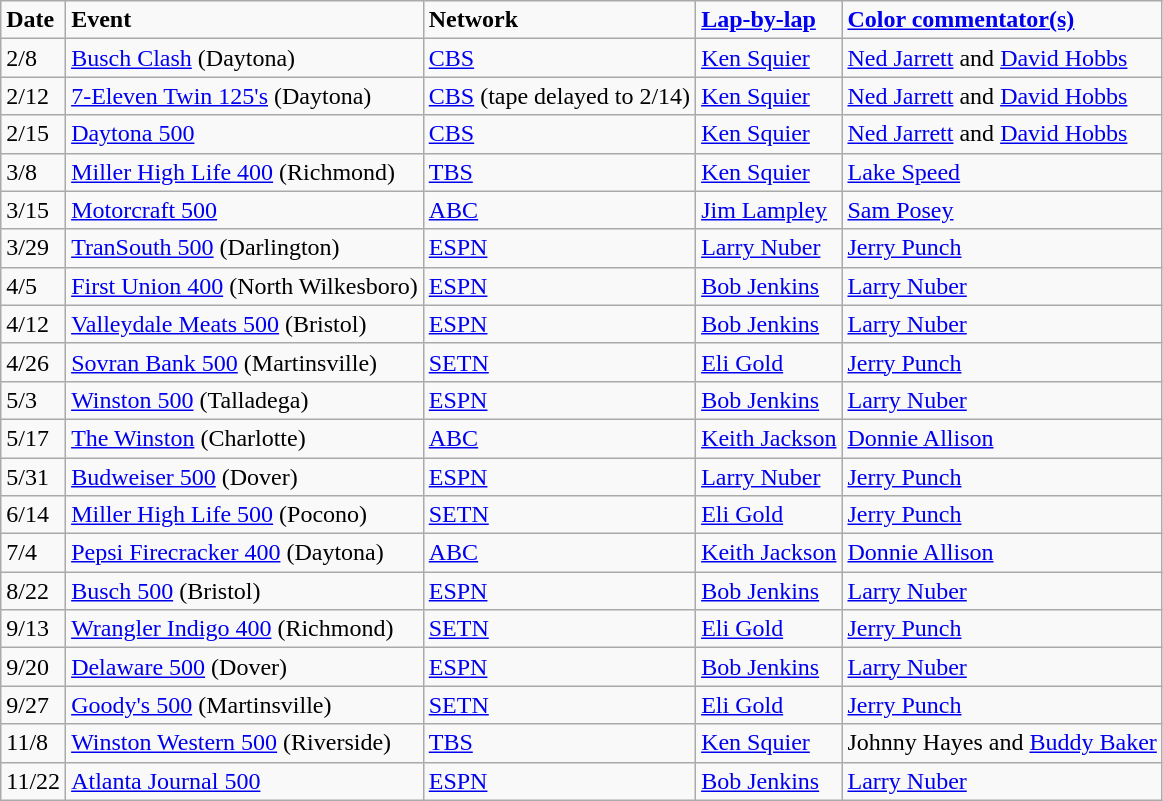<table class=wikitable>
<tr>
<td><strong>Date</strong></td>
<td><strong>Event</strong></td>
<td><strong>Network</strong></td>
<td><strong><a href='#'>Lap-by-lap</a></strong></td>
<td><strong><a href='#'>Color commentator(s)</a></strong></td>
</tr>
<tr>
<td>2/8</td>
<td><a href='#'>Busch Clash</a> (Daytona)</td>
<td><a href='#'>CBS</a></td>
<td><a href='#'>Ken Squier</a></td>
<td><a href='#'>Ned Jarrett</a> and <a href='#'>David Hobbs</a></td>
</tr>
<tr>
<td>2/12</td>
<td><a href='#'>7-Eleven Twin 125's</a> (Daytona)</td>
<td><a href='#'>CBS</a> (tape delayed to 2/14)</td>
<td><a href='#'>Ken Squier</a></td>
<td><a href='#'>Ned Jarrett</a> and <a href='#'>David Hobbs</a></td>
</tr>
<tr>
<td>2/15</td>
<td><a href='#'>Daytona 500</a></td>
<td><a href='#'>CBS</a></td>
<td><a href='#'>Ken Squier</a></td>
<td><a href='#'>Ned Jarrett</a> and <a href='#'>David Hobbs</a></td>
</tr>
<tr>
<td>3/8</td>
<td><a href='#'>Miller High Life 400</a> (Richmond)</td>
<td><a href='#'>TBS</a></td>
<td><a href='#'>Ken Squier</a></td>
<td><a href='#'>Lake Speed</a></td>
</tr>
<tr>
<td>3/15</td>
<td><a href='#'>Motorcraft 500</a></td>
<td><a href='#'>ABC</a></td>
<td><a href='#'>Jim Lampley</a></td>
<td><a href='#'>Sam Posey</a></td>
</tr>
<tr>
<td>3/29</td>
<td><a href='#'>TranSouth 500</a> (Darlington)</td>
<td><a href='#'>ESPN</a></td>
<td><a href='#'>Larry Nuber</a></td>
<td><a href='#'>Jerry Punch</a></td>
</tr>
<tr>
<td>4/5</td>
<td><a href='#'>First Union 400</a> (North Wilkesboro)</td>
<td><a href='#'>ESPN</a></td>
<td><a href='#'>Bob Jenkins</a></td>
<td><a href='#'>Larry Nuber</a></td>
</tr>
<tr>
<td>4/12</td>
<td><a href='#'>Valleydale Meats 500</a> (Bristol)</td>
<td><a href='#'>ESPN</a></td>
<td><a href='#'>Bob Jenkins</a></td>
<td><a href='#'>Larry Nuber</a></td>
</tr>
<tr>
<td>4/26</td>
<td><a href='#'>Sovran Bank 500</a> (Martinsville)</td>
<td><a href='#'>SETN</a></td>
<td><a href='#'>Eli Gold</a></td>
<td><a href='#'>Jerry Punch</a></td>
</tr>
<tr>
<td>5/3</td>
<td><a href='#'>Winston 500</a> (Talladega)</td>
<td><a href='#'>ESPN</a></td>
<td><a href='#'>Bob Jenkins</a></td>
<td><a href='#'>Larry Nuber</a></td>
</tr>
<tr>
<td>5/17</td>
<td><a href='#'>The Winston</a> (Charlotte)</td>
<td><a href='#'>ABC</a></td>
<td><a href='#'>Keith Jackson</a></td>
<td><a href='#'>Donnie Allison</a></td>
</tr>
<tr>
<td>5/31</td>
<td><a href='#'>Budweiser 500</a> (Dover)</td>
<td><a href='#'>ESPN</a></td>
<td><a href='#'>Larry Nuber</a></td>
<td><a href='#'>Jerry Punch</a></td>
</tr>
<tr>
<td>6/14</td>
<td><a href='#'>Miller High Life 500</a> (Pocono)</td>
<td><a href='#'>SETN</a></td>
<td><a href='#'>Eli Gold</a></td>
<td><a href='#'>Jerry Punch</a></td>
</tr>
<tr>
<td>7/4</td>
<td><a href='#'>Pepsi Firecracker 400</a> (Daytona)</td>
<td><a href='#'>ABC</a></td>
<td><a href='#'>Keith Jackson</a></td>
<td><a href='#'>Donnie Allison</a></td>
</tr>
<tr>
<td>8/22</td>
<td><a href='#'>Busch 500</a> (Bristol)</td>
<td><a href='#'>ESPN</a></td>
<td><a href='#'>Bob Jenkins</a></td>
<td><a href='#'>Larry Nuber</a></td>
</tr>
<tr>
<td>9/13</td>
<td><a href='#'>Wrangler Indigo 400</a> (Richmond)</td>
<td><a href='#'>SETN</a></td>
<td><a href='#'>Eli Gold</a></td>
<td><a href='#'>Jerry Punch</a></td>
</tr>
<tr>
<td>9/20</td>
<td><a href='#'>Delaware 500</a> (Dover)</td>
<td><a href='#'>ESPN</a></td>
<td><a href='#'>Bob Jenkins</a></td>
<td><a href='#'>Larry Nuber</a></td>
</tr>
<tr>
<td>9/27</td>
<td><a href='#'>Goody's 500</a> (Martinsville)</td>
<td><a href='#'>SETN</a></td>
<td><a href='#'>Eli Gold</a></td>
<td><a href='#'>Jerry Punch</a></td>
</tr>
<tr>
<td>11/8</td>
<td><a href='#'>Winston Western 500</a> (Riverside)</td>
<td><a href='#'>TBS</a></td>
<td><a href='#'>Ken Squier</a></td>
<td>Johnny Hayes and <a href='#'>Buddy Baker</a></td>
</tr>
<tr>
<td>11/22</td>
<td><a href='#'>Atlanta Journal 500</a></td>
<td><a href='#'>ESPN</a></td>
<td><a href='#'>Bob Jenkins</a></td>
<td><a href='#'>Larry Nuber</a></td>
</tr>
</table>
